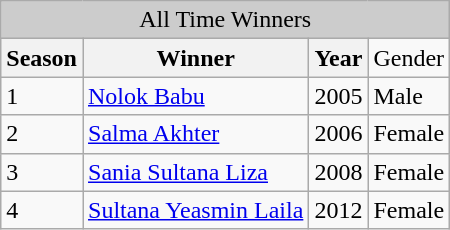<table class="wikitable">
<tr>
<td colspan="4" align="center" bgcolor="CCCCCC">All Time Winners</td>
</tr>
<tr>
<th>Season</th>
<th>Winner</th>
<th>Year</th>
<td>Gender</td>
</tr>
<tr>
<td>1</td>
<td><a href='#'>Nolok Babu</a></td>
<td>2005</td>
<td>Male</td>
</tr>
<tr>
<td>2</td>
<td><a href='#'>Salma Akhter</a></td>
<td>2006</td>
<td>Female</td>
</tr>
<tr>
<td>3</td>
<td><a href='#'>Sania Sultana Liza</a></td>
<td>2008</td>
<td>Female</td>
</tr>
<tr>
<td>4</td>
<td><a href='#'>Sultana Yeasmin Laila</a></td>
<td>2012</td>
<td>Female</td>
</tr>
</table>
